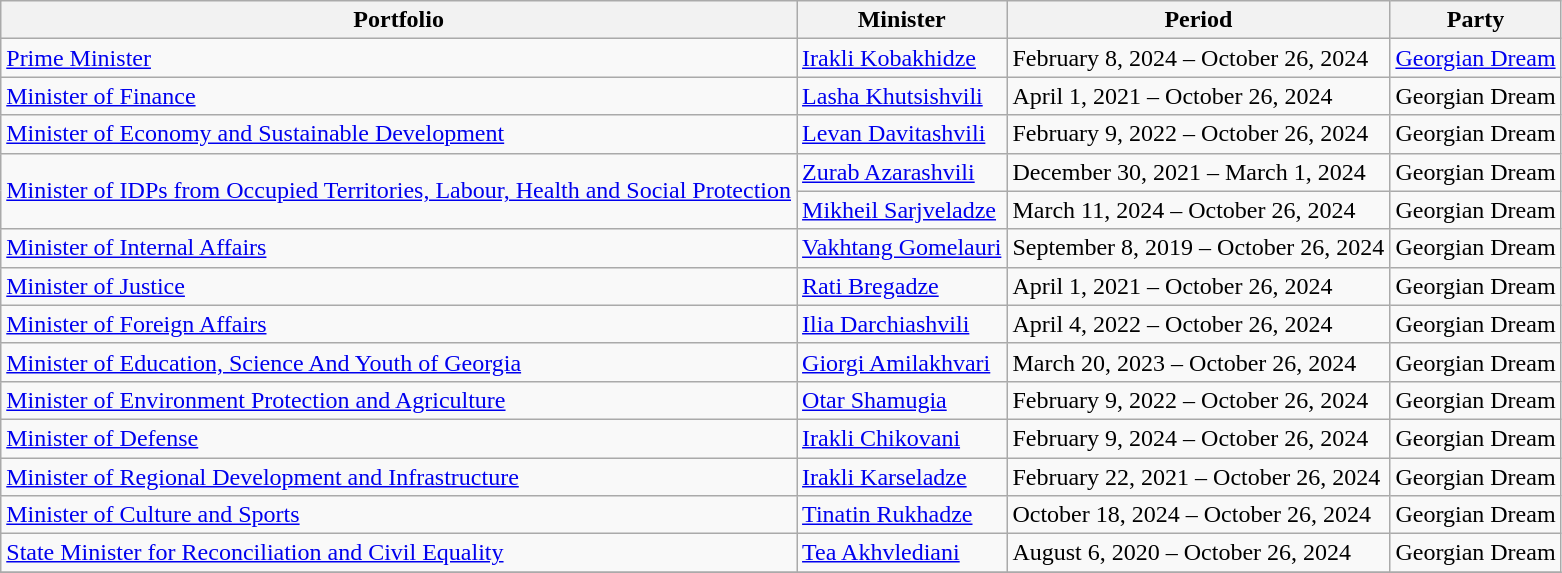<table class=wikitable>
<tr>
<th>Portfolio</th>
<th>Minister</th>
<th>Period</th>
<th>Party</th>
</tr>
<tr>
<td><a href='#'>Prime Minister</a></td>
<td><a href='#'>Irakli Kobakhidze</a></td>
<td>February 8, 2024 – October 26, 2024</td>
<td><a href='#'>Georgian Dream</a></td>
</tr>
<tr>
<td><a href='#'>Minister of Finance</a></td>
<td><a href='#'>Lasha Khutsishvili</a></td>
<td>April 1, 2021 – October 26, 2024</td>
<td>Georgian Dream</td>
</tr>
<tr>
<td><a href='#'>Minister of Economy and Sustainable Development</a></td>
<td><a href='#'>Levan Davitashvili</a></td>
<td>February 9, 2022 – October 26, 2024</td>
<td>Georgian Dream</td>
</tr>
<tr>
<td rowspan="2"><a href='#'>Minister of IDPs from Occupied Territories, Labour, Health and Social Protection</a></td>
<td><a href='#'>Zurab Azarashvili</a></td>
<td>December 30, 2021 – March 1, 2024</td>
<td>Georgian Dream</td>
</tr>
<tr>
<td><a href='#'>Mikheil Sarjveladze</a></td>
<td>March 11, 2024 – October 26, 2024</td>
<td>Georgian Dream</td>
</tr>
<tr>
<td><a href='#'>Minister of Internal Affairs</a></td>
<td><a href='#'>Vakhtang Gomelauri</a></td>
<td>September 8, 2019 – October 26, 2024</td>
<td>Georgian Dream</td>
</tr>
<tr>
<td><a href='#'>Minister of Justice</a></td>
<td><a href='#'>Rati Bregadze</a></td>
<td>April 1, 2021 – October 26, 2024</td>
<td>Georgian Dream</td>
</tr>
<tr>
<td><a href='#'>Minister of Foreign Affairs</a></td>
<td><a href='#'>Ilia Darchiashvili</a></td>
<td>April 4, 2022 – October 26, 2024</td>
<td>Georgian Dream</td>
</tr>
<tr>
<td><a href='#'>Minister of Education, Science And Youth of Georgia</a></td>
<td><a href='#'>Giorgi Amilakhvari</a></td>
<td>March 20, 2023 – October 26, 2024</td>
<td>Georgian Dream</td>
</tr>
<tr>
<td><a href='#'>Minister of Environment Protection and Agriculture</a></td>
<td><a href='#'>Otar Shamugia</a></td>
<td>February 9, 2022 – October 26, 2024</td>
<td>Georgian Dream</td>
</tr>
<tr>
<td><a href='#'>Minister of Defense</a></td>
<td><a href='#'>Irakli Chikovani</a></td>
<td>February 9, 2024 – October 26, 2024</td>
<td>Georgian Dream</td>
</tr>
<tr>
<td><a href='#'>Minister of Regional Development and Infrastructure</a></td>
<td><a href='#'>Irakli Karseladze</a></td>
<td>February 22, 2021 – October 26, 2024</td>
<td>Georgian Dream</td>
</tr>
<tr>
<td><a href='#'>Minister of Culture and Sports</a></td>
<td><a href='#'>Tinatin Rukhadze</a></td>
<td>October 18, 2024 – October 26, 2024</td>
<td>Georgian Dream</td>
</tr>
<tr>
<td><a href='#'>State Minister for Reconciliation and Civil Equality</a></td>
<td><a href='#'>Tea Akhvlediani</a></td>
<td>August 6, 2020 – October 26, 2024</td>
<td>Georgian Dream</td>
</tr>
<tr>
</tr>
</table>
